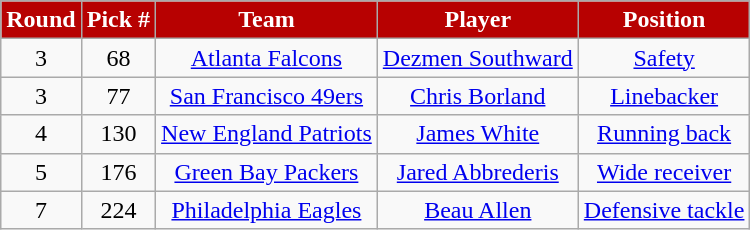<table class="wikitable" style="text-align:center">
<tr>
<th style="background:#B70101; color:white">Round</th>
<th style="background:#B70101; color:white">Pick #</th>
<th style="background:#B70101; color:white">Team</th>
<th style="background:#B70101; color:white">Player</th>
<th style="background:#B70101; color:white">Position</th>
</tr>
<tr>
<td>3</td>
<td>68</td>
<td><a href='#'>Atlanta Falcons</a></td>
<td><a href='#'>Dezmen Southward</a></td>
<td><a href='#'>Safety</a></td>
</tr>
<tr>
<td>3</td>
<td>77</td>
<td><a href='#'>San Francisco 49ers</a></td>
<td><a href='#'>Chris Borland</a></td>
<td><a href='#'>Linebacker</a></td>
</tr>
<tr>
<td>4</td>
<td>130</td>
<td><a href='#'>New England Patriots</a></td>
<td><a href='#'>James White</a></td>
<td><a href='#'>Running back</a></td>
</tr>
<tr>
<td>5</td>
<td>176</td>
<td><a href='#'>Green Bay Packers</a></td>
<td><a href='#'>Jared Abbrederis</a></td>
<td><a href='#'>Wide receiver</a></td>
</tr>
<tr>
<td>7</td>
<td>224</td>
<td><a href='#'>Philadelphia Eagles</a></td>
<td><a href='#'>Beau Allen</a></td>
<td><a href='#'>Defensive tackle</a></td>
</tr>
</table>
